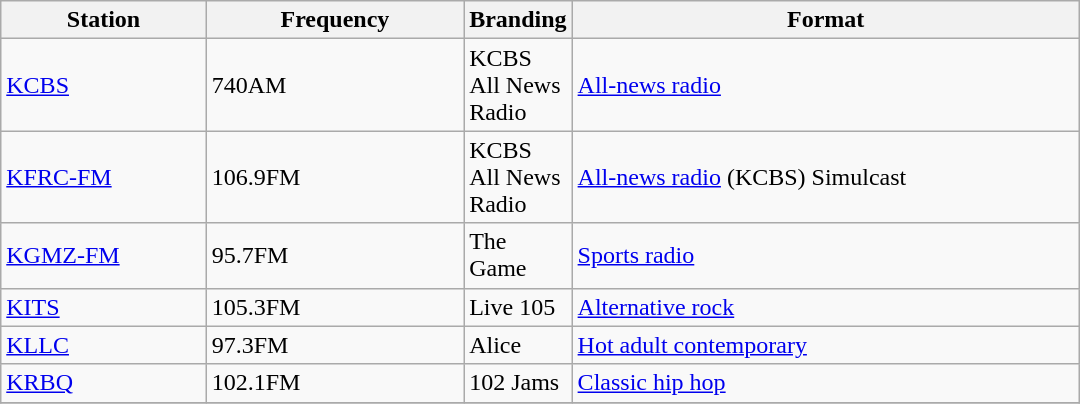<table class="wikitable sortable" style="width:45em;">
<tr>
<th style="width:20%">Station</th>
<th style="width:25%">Frequency</th>
<th style="width:5%">Branding</th>
<th style="width:50%">Format</th>
</tr>
<tr>
<td><a href='#'>KCBS</a></td>
<td>740AM</td>
<td>KCBS All News Radio</td>
<td><a href='#'>All-news radio</a></td>
</tr>
<tr>
<td><a href='#'>KFRC-FM</a></td>
<td>106.9FM</td>
<td>KCBS All News Radio</td>
<td><a href='#'>All-news radio</a> (KCBS) Simulcast</td>
</tr>
<tr>
<td><a href='#'>KGMZ-FM</a></td>
<td>95.7FM</td>
<td>The Game</td>
<td><a href='#'>Sports radio</a></td>
</tr>
<tr>
<td><a href='#'>KITS</a></td>
<td>105.3FM</td>
<td>Live 105</td>
<td><a href='#'>Alternative rock</a></td>
</tr>
<tr>
<td><a href='#'>KLLC</a></td>
<td>97.3FM</td>
<td>Alice</td>
<td><a href='#'>Hot adult contemporary</a></td>
</tr>
<tr>
<td><a href='#'>KRBQ</a></td>
<td>102.1FM</td>
<td>102 Jams</td>
<td><a href='#'>Classic hip hop</a></td>
</tr>
<tr>
</tr>
</table>
